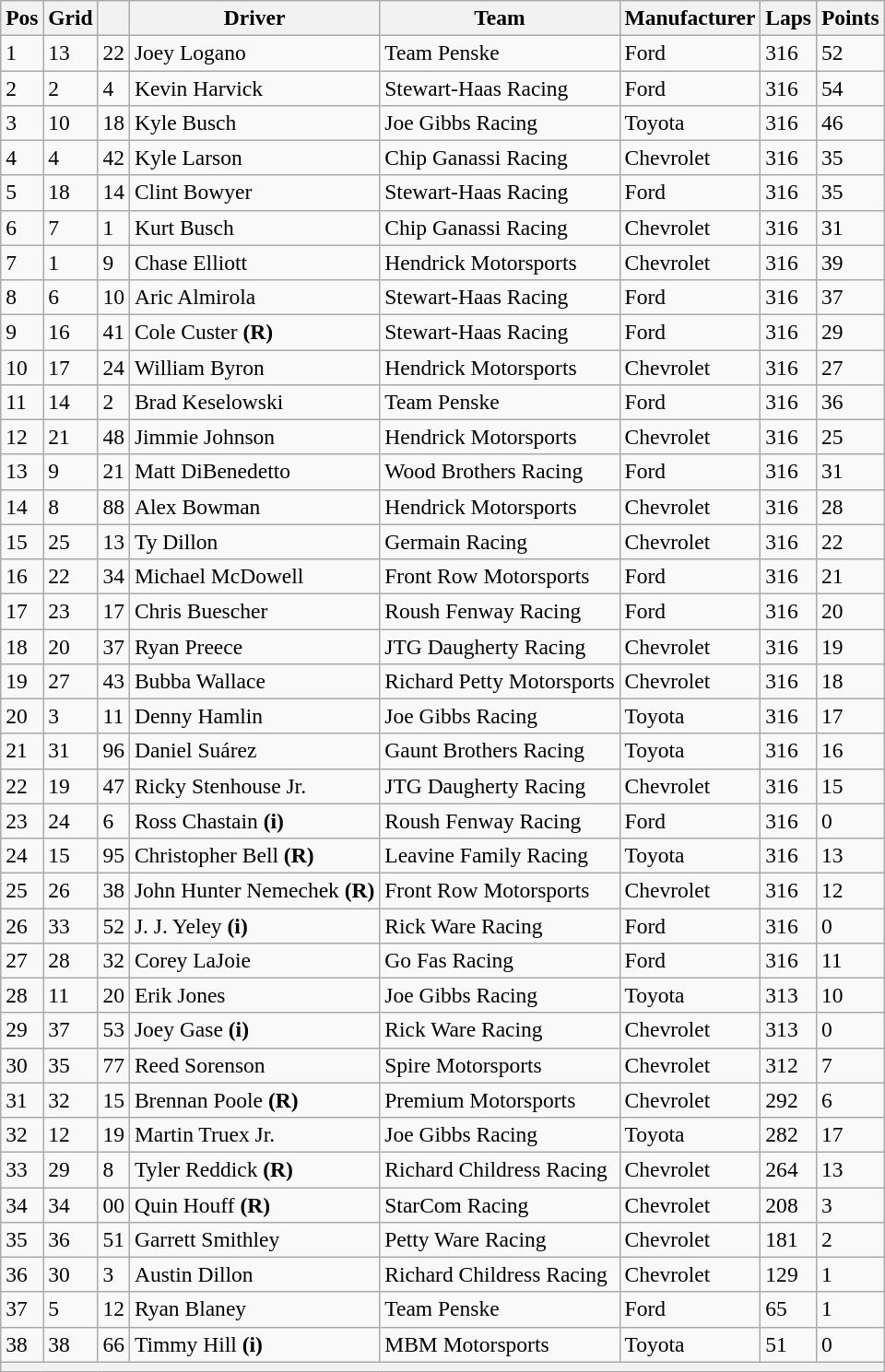<table class="wikitable" style="font-size:98%">
<tr>
<th>Pos</th>
<th>Grid</th>
<th></th>
<th>Driver</th>
<th>Team</th>
<th>Manufacturer</th>
<th>Laps</th>
<th>Points</th>
</tr>
<tr>
<td>1</td>
<td>13</td>
<td>22</td>
<td>Joey Logano</td>
<td>Team Penske</td>
<td>Ford</td>
<td>316</td>
<td>52</td>
</tr>
<tr>
<td>2</td>
<td>2</td>
<td>4</td>
<td>Kevin Harvick</td>
<td>Stewart-Haas Racing</td>
<td>Ford</td>
<td>316</td>
<td>54</td>
</tr>
<tr>
<td>3</td>
<td>10</td>
<td>18</td>
<td>Kyle Busch</td>
<td>Joe Gibbs Racing</td>
<td>Toyota</td>
<td>316</td>
<td>46</td>
</tr>
<tr>
<td>4</td>
<td>4</td>
<td>42</td>
<td>Kyle Larson</td>
<td>Chip Ganassi Racing</td>
<td>Chevrolet</td>
<td>316</td>
<td>35</td>
</tr>
<tr>
<td>5</td>
<td>18</td>
<td>14</td>
<td>Clint Bowyer</td>
<td>Stewart-Haas Racing</td>
<td>Ford</td>
<td>316</td>
<td>35</td>
</tr>
<tr>
<td>6</td>
<td>7</td>
<td>1</td>
<td>Kurt Busch</td>
<td>Chip Ganassi Racing</td>
<td>Chevrolet</td>
<td>316</td>
<td>31</td>
</tr>
<tr>
<td>7</td>
<td>1</td>
<td>9</td>
<td>Chase Elliott</td>
<td>Hendrick Motorsports</td>
<td>Chevrolet</td>
<td>316</td>
<td>39</td>
</tr>
<tr>
<td>8</td>
<td>6</td>
<td>10</td>
<td>Aric Almirola</td>
<td>Stewart-Haas Racing</td>
<td>Ford</td>
<td>316</td>
<td>37</td>
</tr>
<tr>
<td>9</td>
<td>16</td>
<td>41</td>
<td>Cole Custer <strong>(R)</strong></td>
<td>Stewart-Haas Racing</td>
<td>Ford</td>
<td>316</td>
<td>29</td>
</tr>
<tr>
<td>10</td>
<td>17</td>
<td>24</td>
<td>William Byron</td>
<td>Hendrick Motorsports</td>
<td>Chevrolet</td>
<td>316</td>
<td>27</td>
</tr>
<tr>
<td>11</td>
<td>14</td>
<td>2</td>
<td>Brad Keselowski</td>
<td>Team Penske</td>
<td>Ford</td>
<td>316</td>
<td>36</td>
</tr>
<tr>
<td>12</td>
<td>21</td>
<td>48</td>
<td>Jimmie Johnson</td>
<td>Hendrick Motorsports</td>
<td>Chevrolet</td>
<td>316</td>
<td>25</td>
</tr>
<tr>
<td>13</td>
<td>9</td>
<td>21</td>
<td>Matt DiBenedetto</td>
<td>Wood Brothers Racing</td>
<td>Ford</td>
<td>316</td>
<td>31</td>
</tr>
<tr>
<td>14</td>
<td>8</td>
<td>88</td>
<td>Alex Bowman</td>
<td>Hendrick Motorsports</td>
<td>Chevrolet</td>
<td>316</td>
<td>28</td>
</tr>
<tr>
<td>15</td>
<td>25</td>
<td>13</td>
<td>Ty Dillon</td>
<td>Germain Racing</td>
<td>Chevrolet</td>
<td>316</td>
<td>22</td>
</tr>
<tr>
<td>16</td>
<td>22</td>
<td>34</td>
<td>Michael McDowell</td>
<td>Front Row Motorsports</td>
<td>Ford</td>
<td>316</td>
<td>21</td>
</tr>
<tr>
<td>17</td>
<td>23</td>
<td>17</td>
<td>Chris Buescher</td>
<td>Roush Fenway Racing</td>
<td>Ford</td>
<td>316</td>
<td>20</td>
</tr>
<tr>
<td>18</td>
<td>20</td>
<td>37</td>
<td>Ryan Preece</td>
<td>JTG Daugherty Racing</td>
<td>Chevrolet</td>
<td>316</td>
<td>19</td>
</tr>
<tr>
<td>19</td>
<td>27</td>
<td>43</td>
<td>Bubba Wallace</td>
<td>Richard Petty Motorsports</td>
<td>Chevrolet</td>
<td>316</td>
<td>18</td>
</tr>
<tr>
<td>20</td>
<td>3</td>
<td>11</td>
<td>Denny Hamlin</td>
<td>Joe Gibbs Racing</td>
<td>Toyota</td>
<td>316</td>
<td>17</td>
</tr>
<tr>
<td>21</td>
<td>31</td>
<td>96</td>
<td>Daniel Suárez</td>
<td>Gaunt Brothers Racing</td>
<td>Toyota</td>
<td>316</td>
<td>16</td>
</tr>
<tr>
<td>22</td>
<td>19</td>
<td>47</td>
<td>Ricky Stenhouse Jr.</td>
<td>JTG Daugherty Racing</td>
<td>Chevrolet</td>
<td>316</td>
<td>15</td>
</tr>
<tr>
<td>23</td>
<td>24</td>
<td>6</td>
<td>Ross Chastain <strong>(i)</strong></td>
<td>Roush Fenway Racing</td>
<td>Ford</td>
<td>316</td>
<td>0</td>
</tr>
<tr>
<td>24</td>
<td>15</td>
<td>95</td>
<td>Christopher Bell <strong>(R)</strong></td>
<td>Leavine Family Racing</td>
<td>Toyota</td>
<td>316</td>
<td>13</td>
</tr>
<tr>
<td>25</td>
<td>26</td>
<td>38</td>
<td>John Hunter Nemechek <strong>(R)</strong></td>
<td>Front Row Motorsports</td>
<td>Chevrolet</td>
<td>316</td>
<td>12</td>
</tr>
<tr>
<td>26</td>
<td>33</td>
<td>52</td>
<td>J. J. Yeley <strong>(i)</strong></td>
<td>Rick Ware Racing</td>
<td>Ford</td>
<td>316</td>
<td>0</td>
</tr>
<tr>
<td>27</td>
<td>28</td>
<td>32</td>
<td>Corey LaJoie</td>
<td>Go Fas Racing</td>
<td>Ford</td>
<td>316</td>
<td>11</td>
</tr>
<tr>
<td>28</td>
<td>11</td>
<td>20</td>
<td>Erik Jones</td>
<td>Joe Gibbs Racing</td>
<td>Toyota</td>
<td>313</td>
<td>10</td>
</tr>
<tr>
<td>29</td>
<td>37</td>
<td>53</td>
<td>Joey Gase <strong>(i)</strong></td>
<td>Rick Ware Racing</td>
<td>Chevrolet</td>
<td>313</td>
<td>0</td>
</tr>
<tr>
<td>30</td>
<td>35</td>
<td>77</td>
<td>Reed Sorenson</td>
<td>Spire Motorsports</td>
<td>Chevrolet</td>
<td>312</td>
<td>7</td>
</tr>
<tr>
<td>31</td>
<td>32</td>
<td>15</td>
<td>Brennan Poole <strong>(R)</strong></td>
<td>Premium Motorsports</td>
<td>Chevrolet</td>
<td>292</td>
<td>6</td>
</tr>
<tr>
<td>32</td>
<td>12</td>
<td>19</td>
<td>Martin Truex Jr.</td>
<td>Joe Gibbs Racing</td>
<td>Toyota</td>
<td>282</td>
<td>17</td>
</tr>
<tr>
<td>33</td>
<td>29</td>
<td>8</td>
<td>Tyler Reddick <strong>(R)</strong></td>
<td>Richard Childress Racing</td>
<td>Chevrolet</td>
<td>264</td>
<td>13</td>
</tr>
<tr>
<td>34</td>
<td>34</td>
<td>00</td>
<td>Quin Houff <strong>(R)</strong></td>
<td>StarCom Racing</td>
<td>Chevrolet</td>
<td>208</td>
<td>3</td>
</tr>
<tr>
<td>35</td>
<td>36</td>
<td>51</td>
<td>Garrett Smithley</td>
<td>Petty Ware Racing</td>
<td>Chevrolet</td>
<td>181</td>
<td>2</td>
</tr>
<tr>
<td>36</td>
<td>30</td>
<td>3</td>
<td>Austin Dillon</td>
<td>Richard Childress Racing</td>
<td>Chevrolet</td>
<td>129</td>
<td>1</td>
</tr>
<tr>
<td>37</td>
<td>5</td>
<td>12</td>
<td>Ryan Blaney</td>
<td>Team Penske</td>
<td>Ford</td>
<td>65</td>
<td>1</td>
</tr>
<tr>
<td>38</td>
<td>38</td>
<td>66</td>
<td>Timmy Hill <strong>(i)</strong></td>
<td>MBM Motorsports</td>
<td>Toyota</td>
<td>51</td>
<td>0</td>
</tr>
<tr>
<th colspan="8"></th>
</tr>
</table>
